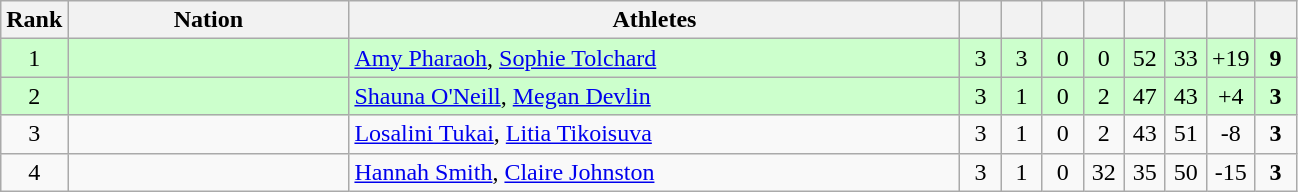<table class=wikitable style="text-align:center">
<tr>
<th width=20>Rank</th>
<th width=180>Nation</th>
<th width=400>Athletes</th>
<th width=20></th>
<th width=20></th>
<th width=20></th>
<th width=20></th>
<th width=20></th>
<th width=20></th>
<th width=20></th>
<th width=20></th>
</tr>
<tr bgcolor="#ccffcc">
<td>1</td>
<td align=left></td>
<td align=left><a href='#'>Amy Pharaoh</a>, <a href='#'>Sophie Tolchard</a></td>
<td>3</td>
<td>3</td>
<td>0</td>
<td>0</td>
<td>52</td>
<td>33</td>
<td>+19</td>
<td><strong>9</strong></td>
</tr>
<tr bgcolor="#ccffcc">
<td>2</td>
<td align=left></td>
<td align=left><a href='#'>Shauna O'Neill</a>, <a href='#'>Megan Devlin</a></td>
<td>3</td>
<td>1</td>
<td>0</td>
<td>2</td>
<td>47</td>
<td>43</td>
<td>+4</td>
<td><strong>3</strong></td>
</tr>
<tr>
<td>3</td>
<td align=left></td>
<td align=left><a href='#'>Losalini Tukai</a>, <a href='#'>Litia Tikoisuva</a></td>
<td>3</td>
<td>1</td>
<td>0</td>
<td>2</td>
<td>43</td>
<td>51</td>
<td>-8</td>
<td><strong>3</strong></td>
</tr>
<tr>
<td>4</td>
<td align=left></td>
<td align=left><a href='#'>Hannah Smith</a>, <a href='#'>Claire Johnston</a></td>
<td>3</td>
<td>1</td>
<td>0</td>
<td>32</td>
<td>35</td>
<td>50</td>
<td>-15</td>
<td><strong>3</strong></td>
</tr>
</table>
